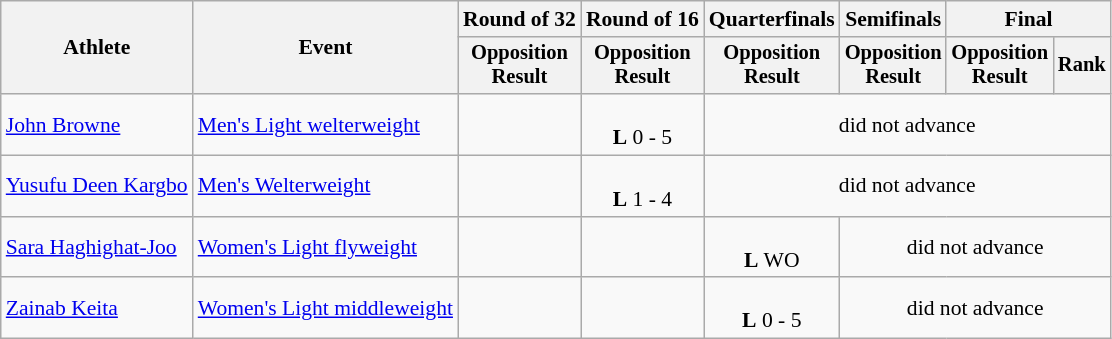<table class="wikitable" style="font-size:90%; text-align:center">
<tr>
<th rowspan=2>Athlete</th>
<th rowspan=2>Event</th>
<th>Round of 32</th>
<th>Round of 16</th>
<th>Quarterfinals</th>
<th>Semifinals</th>
<th colspan=2>Final</th>
</tr>
<tr style="font-size:95%">
<th>Opposition<br>Result</th>
<th>Opposition<br>Result</th>
<th>Opposition<br>Result</th>
<th>Opposition<br>Result</th>
<th>Opposition<br>Result</th>
<th>Rank</th>
</tr>
<tr>
<td align=left><a href='#'>John Browne</a></td>
<td align=left><a href='#'>Men's Light welterweight</a></td>
<td></td>
<td><br><strong>L</strong> 0 - 5</td>
<td colspan=4>did not advance</td>
</tr>
<tr>
<td align=left><a href='#'>Yusufu Deen Kargbo</a></td>
<td align=left><a href='#'>Men's Welterweight</a></td>
<td></td>
<td><br><strong>L</strong> 1 - 4</td>
<td colspan=4>did not advance</td>
</tr>
<tr>
<td align=left><a href='#'>Sara Haghighat-Joo</a></td>
<td align=left><a href='#'>Women's Light flyweight</a></td>
<td></td>
<td></td>
<td><br><strong>L</strong> WO</td>
<td colspan=3>did not advance</td>
</tr>
<tr>
<td align=left><a href='#'>Zainab Keita</a></td>
<td align=left><a href='#'>Women's Light middleweight</a></td>
<td></td>
<td></td>
<td><br><strong>L</strong> 0 - 5</td>
<td colspan=3>did not advance</td>
</tr>
</table>
